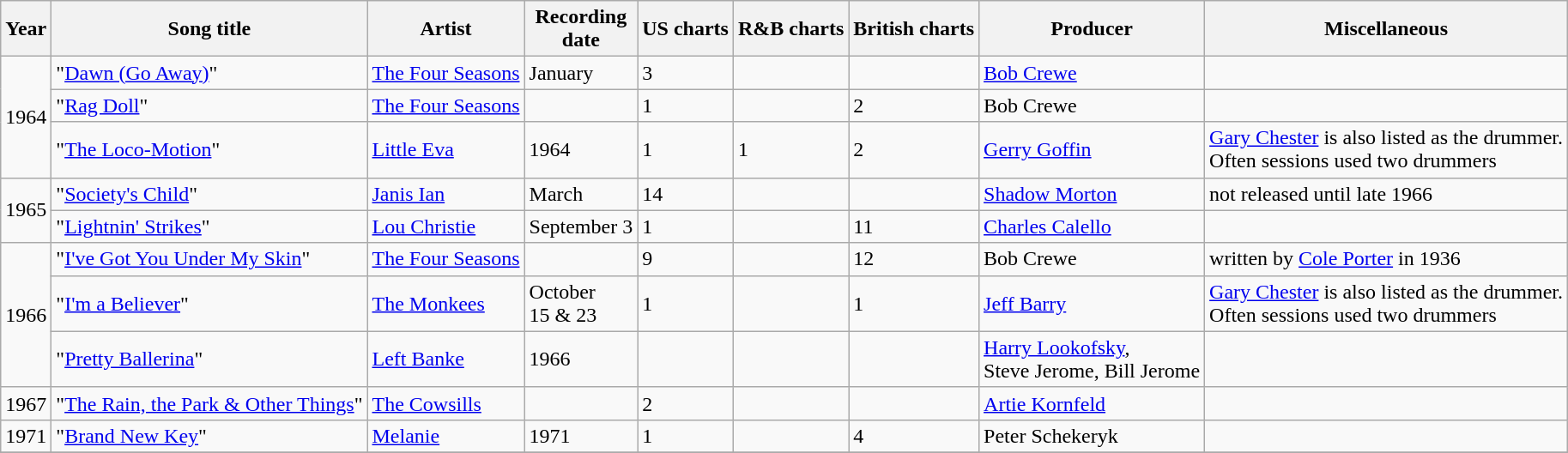<table class="wikitable sortable">
<tr>
<th rowspan="1">Year</th>
<th>Song title</th>
<th>Artist</th>
<th>Recording<br>date</th>
<th>US charts</th>
<th>R&B charts</th>
<th>British charts</th>
<th>Producer</th>
<th>Miscellaneous</th>
</tr>
<tr>
<td rowspan="3">1964</td>
<td>"<a href='#'>Dawn (Go Away)</a>"</td>
<td><a href='#'>The Four Seasons</a></td>
<td>January</td>
<td>3</td>
<td></td>
<td></td>
<td><a href='#'>Bob Crewe</a></td>
<td></td>
</tr>
<tr>
<td>"<a href='#'>Rag Doll</a>"</td>
<td><a href='#'>The Four Seasons</a></td>
<td></td>
<td>1</td>
<td></td>
<td>2</td>
<td>Bob Crewe</td>
<td></td>
</tr>
<tr>
<td>"<a href='#'>The Loco-Motion</a>"</td>
<td><a href='#'>Little Eva</a></td>
<td>1964</td>
<td>1</td>
<td>1</td>
<td>2</td>
<td><a href='#'>Gerry Goffin</a></td>
<td><a href='#'>Gary Chester</a> is also listed as the drummer.<br> Often sessions used two drummers</td>
</tr>
<tr>
<td rowspan="2">1965</td>
<td>"<a href='#'>Society's Child</a>"</td>
<td><a href='#'>Janis Ian</a></td>
<td>March</td>
<td>14</td>
<td></td>
<td></td>
<td><a href='#'>Shadow Morton</a></td>
<td>not released until late 1966</td>
</tr>
<tr>
<td>"<a href='#'>Lightnin' Strikes</a>"</td>
<td><a href='#'>Lou Christie</a></td>
<td>September 3</td>
<td>1</td>
<td></td>
<td>11</td>
<td><a href='#'>Charles Calello</a></td>
<td></td>
</tr>
<tr>
<td rowspan="3">1966</td>
<td>"<a href='#'>I've Got You Under My Skin</a>"</td>
<td><a href='#'>The Four Seasons</a></td>
<td></td>
<td>9</td>
<td></td>
<td>12</td>
<td>Bob Crewe</td>
<td>written by <a href='#'>Cole Porter</a> in 1936</td>
</tr>
<tr>
<td>"<a href='#'>I'm a Believer</a>"</td>
<td><a href='#'>The Monkees</a></td>
<td>October<br> 15 & 23</td>
<td>1</td>
<td></td>
<td>1</td>
<td><a href='#'>Jeff Barry</a></td>
<td><a href='#'>Gary Chester</a> is also listed as the drummer.<br> Often sessions used two drummers</td>
</tr>
<tr>
<td>"<a href='#'>Pretty Ballerina</a>"</td>
<td><a href='#'>Left Banke</a></td>
<td>1966</td>
<td></td>
<td></td>
<td></td>
<td><a href='#'>Harry Lookofsky</a>,<br> Steve Jerome, Bill Jerome</td>
<td></td>
</tr>
<tr>
<td rowspan="1">1967</td>
<td>"<a href='#'>The Rain, the Park & Other Things</a>"</td>
<td><a href='#'>The Cowsills</a></td>
<td></td>
<td>2</td>
<td></td>
<td></td>
<td><a href='#'>Artie Kornfeld</a></td>
<td></td>
</tr>
<tr>
<td rowspan="1">1971</td>
<td>"<a href='#'>Brand New Key</a>"</td>
<td><a href='#'>Melanie</a></td>
<td>1971</td>
<td>1</td>
<td></td>
<td>4</td>
<td>Peter Schekeryk</td>
<td></td>
</tr>
<tr>
</tr>
</table>
